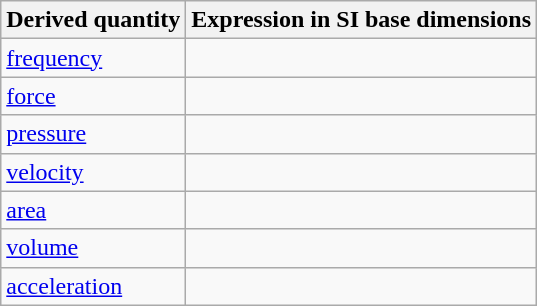<table class="wikitable">
<tr>
<th>Derived quantity</th>
<th>Expression in SI base dimensions</th>
</tr>
<tr>
<td><a href='#'>frequency</a></td>
<td></td>
</tr>
<tr>
<td><a href='#'>force</a></td>
<td></td>
</tr>
<tr>
<td><a href='#'>pressure</a></td>
<td></td>
</tr>
<tr>
<td><a href='#'>velocity</a></td>
<td></td>
</tr>
<tr>
<td><a href='#'>area</a></td>
<td></td>
</tr>
<tr>
<td><a href='#'>volume</a></td>
<td></td>
</tr>
<tr>
<td><a href='#'>acceleration</a></td>
<td></td>
</tr>
</table>
